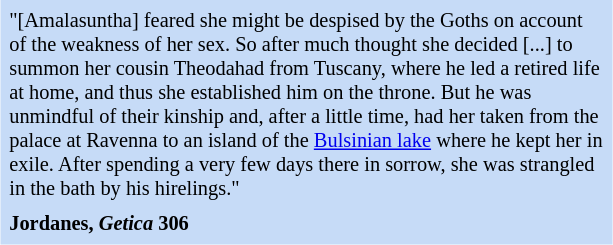<table class="toccolours" style="float: right; margin-left: 1em; margin-right: 2em; font-size: 85%; background:#c6dbf7; color:black; width:30em; max-width: 40%;" cellspacing="5">
<tr>
<td style="text-align: left;">"[Amalasuntha] feared she might be despised by the Goths on account of the weakness of her sex. So after much thought she decided [...] to summon her cousin Theodahad from Tuscany, where he led a retired life at home, and thus she established him on the throne. But he was unmindful of their kinship and, after a little time, had her taken from the palace at Ravenna to an island of the <a href='#'>Bulsinian lake</a> where he kept her in exile. After spending a very few days there in sorrow, she was strangled in the bath by his hirelings."</td>
</tr>
<tr>
<td style="text-align: left;"><strong>Jordanes, <em>Getica</em> 306</strong></td>
</tr>
</table>
